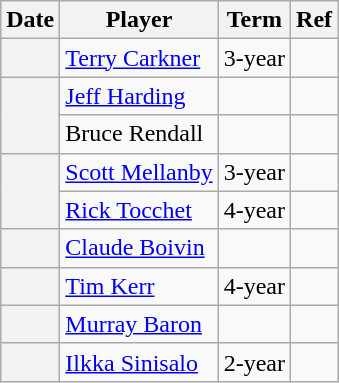<table class="wikitable plainrowheaders">
<tr>
<th>Date</th>
<th>Player</th>
<th>Term</th>
<th>Ref</th>
</tr>
<tr>
<th scope="row"></th>
<td><a href='#'>Terry Carkner</a></td>
<td>3-year</td>
<td></td>
</tr>
<tr>
<th scope="row" rowspan="2"></th>
<td><a href='#'>Jeff Harding</a></td>
<td></td>
<td></td>
</tr>
<tr>
<td>Bruce Rendall</td>
<td></td>
<td></td>
</tr>
<tr>
<th scope="row" rowspan="2"></th>
<td><a href='#'>Scott Mellanby</a></td>
<td>3-year</td>
<td></td>
</tr>
<tr>
<td><a href='#'>Rick Tocchet</a></td>
<td>4-year</td>
<td></td>
</tr>
<tr>
<th scope="row"></th>
<td><a href='#'>Claude Boivin</a></td>
<td></td>
<td></td>
</tr>
<tr>
<th scope="row"></th>
<td><a href='#'>Tim Kerr</a></td>
<td>4-year</td>
<td></td>
</tr>
<tr>
<th scope="row"></th>
<td><a href='#'>Murray Baron</a></td>
<td></td>
<td></td>
</tr>
<tr>
<th scope="row"></th>
<td><a href='#'>Ilkka Sinisalo</a></td>
<td>2-year</td>
<td></td>
</tr>
</table>
